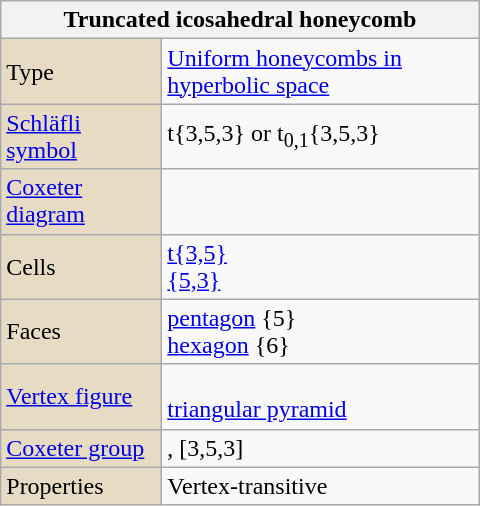<table class="wikitable" align="right" style="margin-left:10px" width="320">
<tr>
<th bgcolor=#e7dcc3 colspan=2>Truncated icosahedral honeycomb<br></th>
</tr>
<tr>
<td bgcolor=#e7dcc3>Type</td>
<td><a href='#'>Uniform honeycombs in hyperbolic space</a></td>
</tr>
<tr>
<td width=100 bgcolor=#e7dcc3><a href='#'>Schläfli symbol</a></td>
<td>t{3,5,3} or t<sub>0,1</sub>{3,5,3}</td>
</tr>
<tr>
<td bgcolor=#e7dcc3><a href='#'>Coxeter diagram</a></td>
<td></td>
</tr>
<tr>
<td bgcolor=#e7dcc3>Cells</td>
<td><a href='#'>t{3,5}</a> <br><a href='#'>{5,3}</a> </td>
</tr>
<tr>
<td bgcolor=#e7dcc3>Faces</td>
<td><a href='#'>pentagon</a> {5}<br><a href='#'>hexagon</a> {6}</td>
</tr>
<tr>
<td bgcolor=#e7dcc3><a href='#'>Vertex figure</a></td>
<td><br><a href='#'>triangular pyramid</a></td>
</tr>
<tr>
<td bgcolor=#e7dcc3><a href='#'>Coxeter group</a></td>
<td>, [3,5,3]</td>
</tr>
<tr>
<td bgcolor=#e7dcc3>Properties</td>
<td>Vertex-transitive</td>
</tr>
</table>
